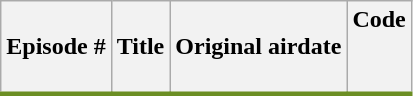<table class="wikitable plainrowheaders" style="background: #FFFFFF;">
<tr style="border-bottom:3px solid #6B8E23">
<th>Episode #</th>
<th>Title</th>
<th>Original airdate</th>
<th>Code<br>


<br>





<br>






















</th>
</tr>
</table>
